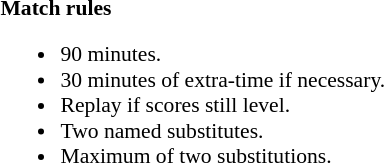<table width=100% style="font-size: 90%">
<tr>
<td width=50% valign=top><br><strong>Match rules</strong><ul><li>90 minutes.</li><li>30 minutes of extra-time if necessary.</li><li>Replay if scores still level.</li><li>Two named substitutes.</li><li>Maximum of two substitutions.</li></ul></td>
</tr>
</table>
